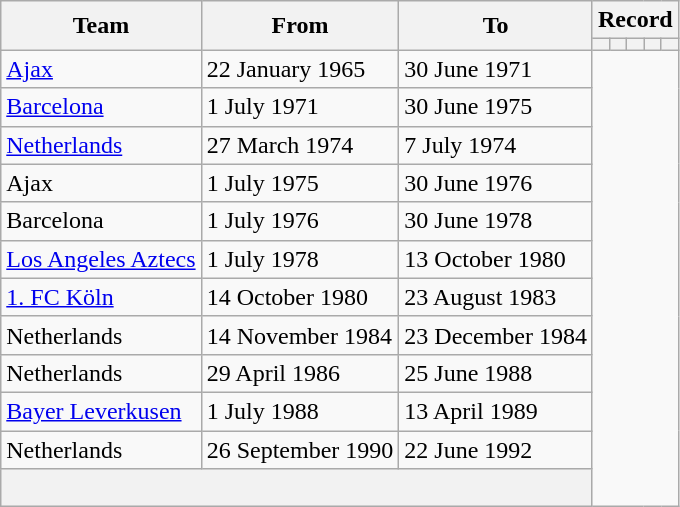<table class=wikitable style=text-align:center>
<tr>
<th rowspan=2>Team</th>
<th rowspan=2>From</th>
<th rowspan=2>To</th>
<th colspan=5>Record</th>
</tr>
<tr>
<th></th>
<th></th>
<th></th>
<th></th>
<th></th>
</tr>
<tr>
<td align=left><a href='#'>Ajax</a></td>
<td align=left>22 January 1965</td>
<td align=left>30 June 1971<br></td>
</tr>
<tr>
<td align=left><a href='#'>Barcelona</a></td>
<td align=left>1 July 1971</td>
<td align=left>30 June 1975<br></td>
</tr>
<tr>
<td align=left><a href='#'>Netherlands</a></td>
<td align=left>27 March 1974</td>
<td align=left>7 July 1974<br></td>
</tr>
<tr>
<td align=left>Ajax</td>
<td align=left>1 July 1975</td>
<td align=left>30 June 1976<br></td>
</tr>
<tr>
<td align=left>Barcelona</td>
<td align=left>1 July 1976</td>
<td align=left>30 June 1978<br></td>
</tr>
<tr>
<td align=left><a href='#'>Los Angeles Aztecs</a></td>
<td align=left>1 July 1978</td>
<td align=left>13 October 1980<br></td>
</tr>
<tr>
<td align=left><a href='#'>1. FC Köln</a></td>
<td align=left>14 October 1980</td>
<td align=left>23 August 1983<br></td>
</tr>
<tr>
<td align=left>Netherlands</td>
<td align=left>14 November 1984</td>
<td align=left>23 December 1984<br></td>
</tr>
<tr>
<td align=left>Netherlands</td>
<td align=left>29 April 1986</td>
<td align=left>25 June 1988<br></td>
</tr>
<tr>
<td align=left><a href='#'>Bayer Leverkusen</a></td>
<td align=left>1 July 1988</td>
<td align=left>13 April 1989<br></td>
</tr>
<tr>
<td align=left>Netherlands</td>
<td align=left>26 September 1990</td>
<td align=left>22 June 1992<br></td>
</tr>
<tr>
<th colspan=3><br></th>
</tr>
</table>
